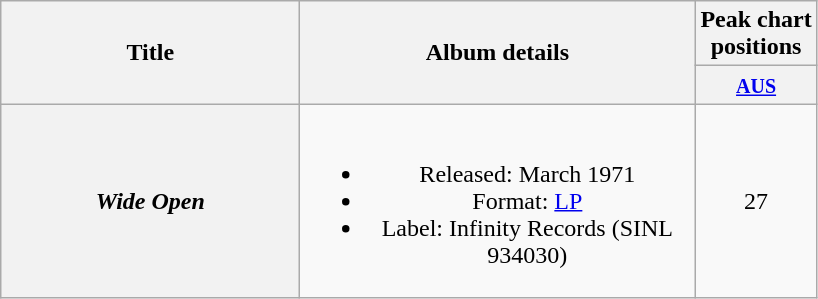<table class="wikitable plainrowheaders" style="text-align:center;" border="1">
<tr>
<th scope="col" rowspan="2" style="width:12em;">Title</th>
<th scope="col" rowspan="2" style="width:16em;">Album details</th>
<th scope="col" colspan="1">Peak chart<br>positions</th>
</tr>
<tr>
<th scope="col" style="text-align:center;"><small><a href='#'>AUS</a></small><br></th>
</tr>
<tr>
<th scope="row"><em>Wide Open</em></th>
<td><br><ul><li>Released: March 1971</li><li>Format: <a href='#'>LP</a></li><li>Label: Infinity Records (SINL 934030)</li></ul></td>
<td align="center">27</td>
</tr>
</table>
